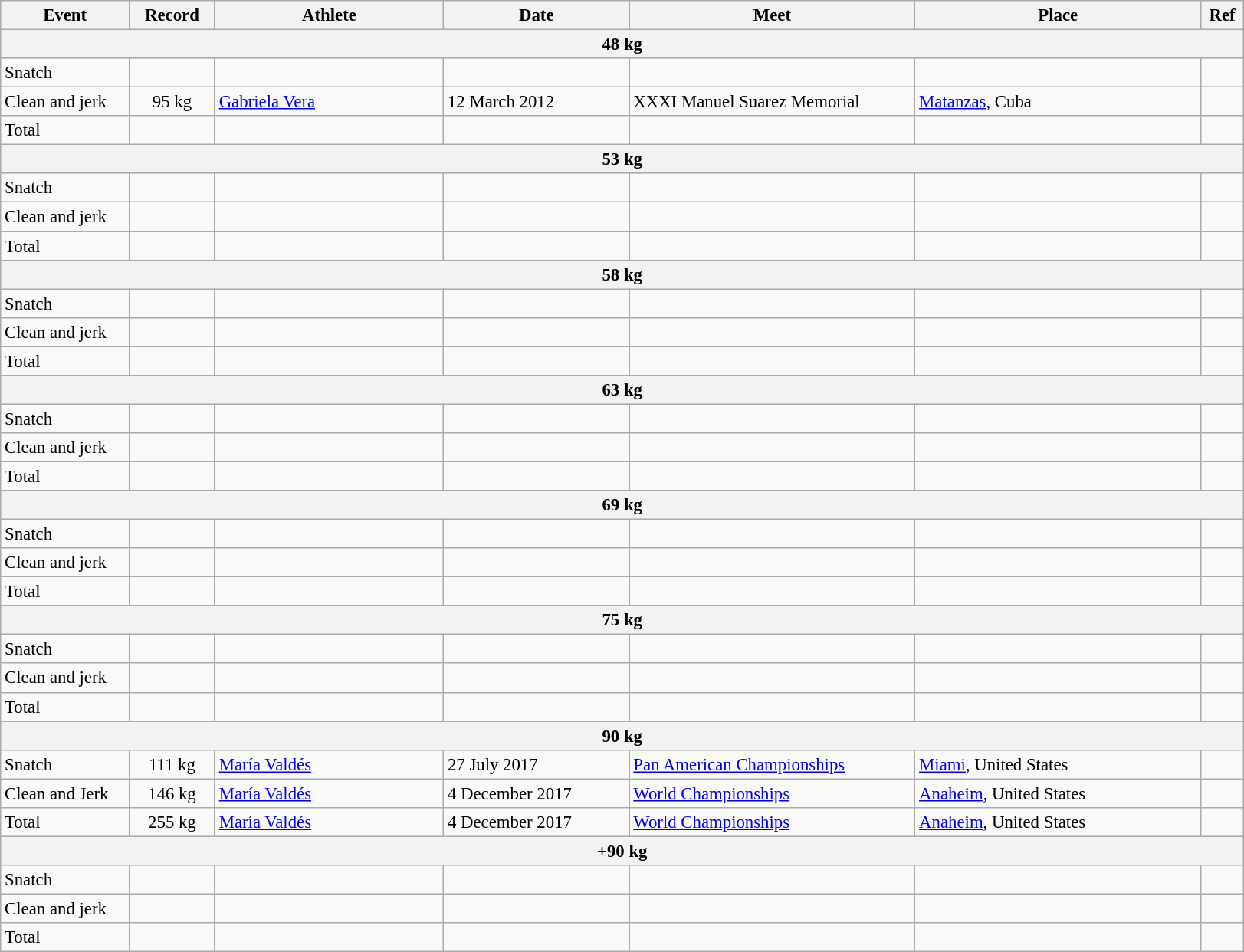<table class="wikitable" style="font-size:95%;">
<tr>
<th width=9%>Event</th>
<th width=6%>Record</th>
<th width=16%>Athlete</th>
<th width=13%>Date</th>
<th width=20%>Meet</th>
<th width=20%>Place</th>
<th width=3%>Ref</th>
</tr>
<tr bgcolor="#DDDDDD">
<th colspan=7>48 kg</th>
</tr>
<tr>
<td>Snatch</td>
<td></td>
<td></td>
<td></td>
<td></td>
<td></td>
<td></td>
</tr>
<tr>
<td>Clean and jerk</td>
<td align="center">95 kg</td>
<td><a href='#'>Gabriela Vera</a></td>
<td>12 March 2012</td>
<td>XXXI Manuel Suarez Memorial</td>
<td><a href='#'>Matanzas</a>, Cuba</td>
<td></td>
</tr>
<tr>
<td>Total</td>
<td></td>
<td></td>
<td></td>
<td></td>
<td></td>
<td></td>
</tr>
<tr bgcolor="#DDDDDD">
<th colspan=7>53 kg</th>
</tr>
<tr>
<td>Snatch</td>
<td></td>
<td></td>
<td></td>
<td></td>
<td></td>
<td></td>
</tr>
<tr>
<td>Clean and jerk</td>
<td></td>
<td></td>
<td></td>
<td></td>
<td></td>
<td></td>
</tr>
<tr>
<td>Total</td>
<td></td>
<td></td>
<td></td>
<td></td>
<td></td>
<td></td>
</tr>
<tr bgcolor="#DDDDDD">
<th colspan=7>58 kg</th>
</tr>
<tr>
<td>Snatch</td>
<td></td>
<td></td>
<td></td>
<td></td>
<td></td>
<td></td>
</tr>
<tr>
<td>Clean and jerk</td>
<td></td>
<td></td>
<td></td>
<td></td>
<td></td>
<td></td>
</tr>
<tr>
<td>Total</td>
<td></td>
<td></td>
<td></td>
<td></td>
<td></td>
<td></td>
</tr>
<tr bgcolor="#DDDDDD">
<th colspan=7>63 kg</th>
</tr>
<tr>
<td>Snatch</td>
<td></td>
<td></td>
<td></td>
<td></td>
<td></td>
<td></td>
</tr>
<tr>
<td>Clean and jerk</td>
<td></td>
<td></td>
<td></td>
<td></td>
<td></td>
<td></td>
</tr>
<tr>
<td>Total</td>
<td></td>
<td></td>
<td></td>
<td></td>
<td></td>
<td></td>
</tr>
<tr bgcolor="#DDDDDD">
<th colspan=7>69 kg</th>
</tr>
<tr>
<td>Snatch</td>
<td></td>
<td></td>
<td></td>
<td></td>
<td></td>
<td></td>
</tr>
<tr>
<td>Clean and jerk</td>
<td></td>
<td></td>
<td></td>
<td></td>
<td></td>
<td></td>
</tr>
<tr>
<td>Total</td>
<td></td>
<td></td>
<td></td>
<td></td>
<td></td>
<td></td>
</tr>
<tr bgcolor="#DDDDDD">
<th colspan=7>75 kg</th>
</tr>
<tr>
<td>Snatch</td>
<td></td>
<td></td>
<td></td>
<td></td>
<td></td>
<td></td>
</tr>
<tr>
<td>Clean and jerk</td>
<td></td>
<td></td>
<td></td>
<td></td>
<td></td>
<td></td>
</tr>
<tr>
<td>Total</td>
<td></td>
<td></td>
<td></td>
<td></td>
<td></td>
<td></td>
</tr>
<tr bgcolor="#DDDDDD">
<th colspan=7>90 kg</th>
</tr>
<tr>
<td>Snatch</td>
<td align="center">111 kg</td>
<td><a href='#'>María Valdés</a></td>
<td>27 July 2017</td>
<td><a href='#'>Pan American Championships</a></td>
<td><a href='#'>Miami</a>, United States</td>
<td></td>
</tr>
<tr>
<td>Clean and Jerk</td>
<td align="center">146 kg</td>
<td><a href='#'>María Valdés</a></td>
<td>4 December 2017</td>
<td><a href='#'>World Championships</a></td>
<td><a href='#'>Anaheim</a>, United States</td>
<td></td>
</tr>
<tr>
<td>Total</td>
<td align="center">255 kg</td>
<td><a href='#'>María Valdés</a></td>
<td>4 December 2017</td>
<td><a href='#'>World Championships</a></td>
<td><a href='#'>Anaheim</a>, United States</td>
<td></td>
</tr>
<tr bgcolor="#DDDDDD">
<th colspan=7>+90 kg</th>
</tr>
<tr>
<td>Snatch</td>
<td></td>
<td></td>
<td></td>
<td></td>
<td></td>
<td></td>
</tr>
<tr>
<td>Clean and jerk</td>
<td></td>
<td></td>
<td></td>
<td></td>
<td></td>
<td></td>
</tr>
<tr>
<td>Total</td>
<td></td>
<td></td>
<td></td>
<td></td>
<td></td>
<td></td>
</tr>
</table>
